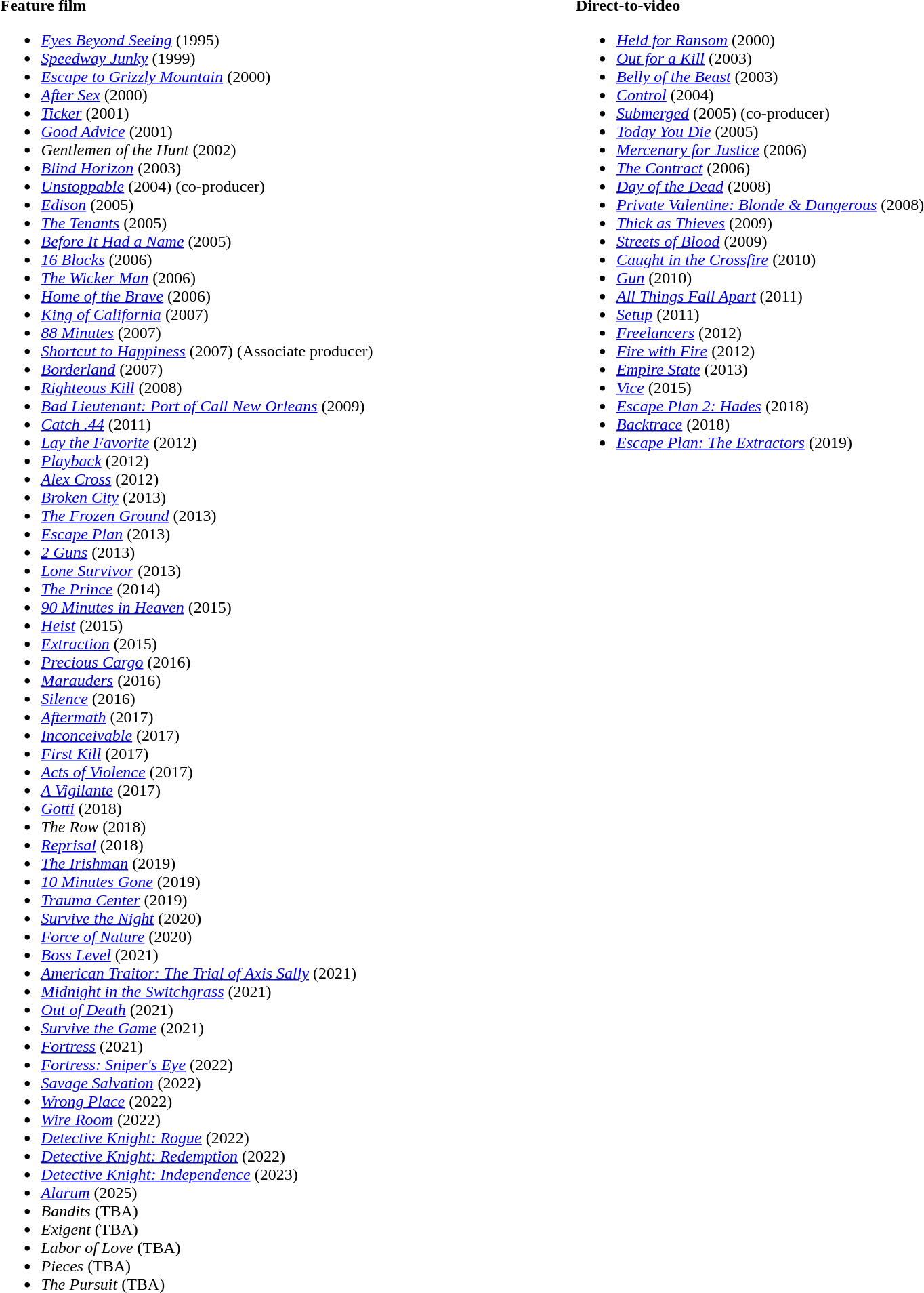<table style="width:100%;">
<tr style="vertical-align:top;">
<td width="45%"><br><strong>Feature film</strong><ul><li><em><a href='#'>Eyes Beyond Seeing</a></em> (1995)</li><li><em><a href='#'>Speedway Junky</a></em> (1999)</li><li><em><a href='#'>Escape to Grizzly Mountain</a></em> (2000)</li><li><em><a href='#'>After Sex</a></em> (2000)</li><li><em><a href='#'>Ticker</a></em> (2001)</li><li><em><a href='#'>Good Advice</a></em> (2001)</li><li><em>Gentlemen of the Hunt</em> (2002)</li><li><em><a href='#'>Blind Horizon</a></em> (2003)</li><li><em><a href='#'>Unstoppable</a></em> (2004) (co-producer)</li><li><em><a href='#'>Edison</a></em> (2005)</li><li><em><a href='#'>The Tenants</a></em> (2005)</li><li><em><a href='#'>Before It Had a Name</a></em> (2005)</li><li><em><a href='#'>16 Blocks</a></em> (2006)</li><li><em><a href='#'>The Wicker Man</a></em> (2006)</li><li><em><a href='#'>Home of the Brave</a></em> (2006)</li><li><em><a href='#'>King of California</a></em> (2007)</li><li><em><a href='#'>88 Minutes</a></em> (2007)</li><li><em><a href='#'>Shortcut to Happiness</a></em> (2007) (Associate producer)</li><li><em><a href='#'>Borderland</a></em> (2007)</li><li><em><a href='#'>Righteous Kill</a></em> (2008)</li><li><em><a href='#'>Bad Lieutenant: Port of Call New Orleans</a></em> (2009)</li><li><em><a href='#'>Catch .44</a></em> (2011)</li><li><em><a href='#'>Lay the Favorite</a></em> (2012)</li><li><em><a href='#'>Playback</a></em> (2012)</li><li><em><a href='#'>Alex Cross</a></em> (2012)</li><li><em><a href='#'>Broken City</a></em> (2013)</li><li><em><a href='#'>The Frozen Ground</a></em> (2013)</li><li><em><a href='#'>Escape Plan</a></em> (2013)</li><li><em><a href='#'>2 Guns</a></em> (2013)</li><li><em><a href='#'>Lone Survivor</a></em> (2013)</li><li><em><a href='#'>The Prince</a></em> (2014)</li><li><em><a href='#'>90 Minutes in Heaven</a></em> (2015)</li><li><em><a href='#'>Heist</a></em> (2015)</li><li><em><a href='#'>Extraction</a></em> (2015)</li><li><em><a href='#'>Precious Cargo</a></em> (2016)</li><li><em><a href='#'>Marauders</a></em> (2016)</li><li><em><a href='#'>Silence</a></em> (2016)</li><li><em><a href='#'>Aftermath</a></em> (2017)</li><li><em><a href='#'>Inconceivable</a></em> (2017)</li><li><em><a href='#'>First Kill</a></em> (2017)</li><li><em><a href='#'>Acts of Violence</a></em> (2017)</li><li><em><a href='#'>A Vigilante</a></em> (2017)</li><li><em><a href='#'>Gotti</a></em> (2018)</li><li><em>The Row</em> (2018)</li><li><em><a href='#'>Reprisal</a></em> (2018)</li><li><em><a href='#'>The Irishman</a></em> (2019)</li><li><em><a href='#'>10 Minutes Gone</a></em> (2019)</li><li><em><a href='#'>Trauma Center</a></em> (2019)</li><li><em><a href='#'>Survive the Night</a></em> (2020)</li><li><em><a href='#'>Force of Nature</a></em> (2020)</li><li><em><a href='#'>Boss Level</a></em> (2021)</li><li><em><a href='#'>American Traitor: The Trial of Axis Sally</a></em> (2021)</li><li><em><a href='#'>Midnight in the Switchgrass</a></em> (2021)</li><li><em><a href='#'>Out of Death</a></em> (2021)</li><li><em><a href='#'>Survive the Game</a></em> (2021)</li><li><em><a href='#'>Fortress</a></em> (2021)</li><li><em><a href='#'>Fortress: Sniper's Eye</a></em> (2022)</li><li><em><a href='#'>Savage Salvation</a></em> (2022)</li><li><em><a href='#'>Wrong Place</a></em> (2022)</li><li><em><a href='#'>Wire Room</a></em> (2022)</li><li><em><a href='#'>Detective Knight: Rogue</a></em> (2022)</li><li><em><a href='#'>Detective Knight: Redemption</a></em> (2022)</li><li><em><a href='#'>Detective Knight: Independence</a></em> (2023)</li><li><em><a href='#'>Alarum</a></em> (2025)</li><li><em>Bandits</em> (TBA)</li><li><em>Exigent</em> (TBA)</li><li><em>Labor of Love</em> (TBA)</li><li><em>Pieces</em> (TBA)</li><li><em>The Pursuit</em> (TBA)</li></ul></td>
<td width="55%"><br><strong>Direct-to-video</strong><ul><li><em><a href='#'>Held for Ransom</a></em> (2000)</li><li><em><a href='#'>Out for a Kill</a></em> (2003)</li><li><em><a href='#'>Belly of the Beast</a></em> (2003)</li><li><em><a href='#'>Control</a></em> (2004)</li><li><em><a href='#'>Submerged</a></em> (2005) (co-producer)</li><li><em><a href='#'>Today You Die</a></em> (2005)</li><li><em><a href='#'>Mercenary for Justice</a></em> (2006)</li><li><em><a href='#'>The Contract</a></em> (2006)</li><li><em><a href='#'>Day of the Dead</a></em> (2008)</li><li><em><a href='#'>Private Valentine: Blonde & Dangerous</a></em> (2008)</li><li><em><a href='#'>Thick as Thieves</a></em> (2009)</li><li><em><a href='#'>Streets of Blood</a></em> (2009)</li><li><em><a href='#'>Caught in the Crossfire</a></em> (2010)</li><li><em><a href='#'>Gun</a></em> (2010)</li><li><em><a href='#'>All Things Fall Apart</a></em> (2011)</li><li><em><a href='#'>Setup</a></em> (2011)</li><li><em><a href='#'>Freelancers</a></em> (2012)</li><li><em><a href='#'>Fire with Fire</a></em> (2012)</li><li><em><a href='#'>Empire State</a></em> (2013)</li><li><em><a href='#'>Vice</a></em> (2015)</li><li><em><a href='#'>Escape Plan 2: Hades</a></em> (2018)</li><li><em><a href='#'>Backtrace</a></em> (2018)</li><li><em><a href='#'>Escape Plan: The Extractors</a></em> (2019)</li></ul></td>
<td width="50%"></td>
</tr>
</table>
